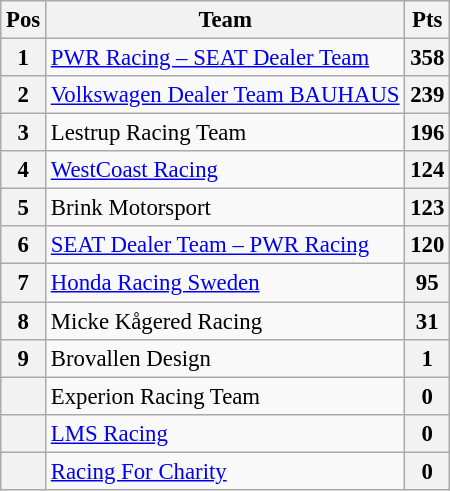<table class="wikitable" style="font-size:95%">
<tr>
<th>Pos</th>
<th>Team</th>
<th>Pts</th>
</tr>
<tr>
<th>1</th>
<td> <a href='#'>PWR Racing – SEAT Dealer Team</a></td>
<th>358</th>
</tr>
<tr>
<th>2</th>
<td> <a href='#'>Volkswagen Dealer Team BAUHAUS</a></td>
<th>239</th>
</tr>
<tr>
<th>3</th>
<td> Lestrup Racing Team</td>
<th>196</th>
</tr>
<tr>
<th>4</th>
<td> <a href='#'>WestCoast Racing</a></td>
<th>124</th>
</tr>
<tr>
<th>5</th>
<td> Brink Motorsport</td>
<th>123</th>
</tr>
<tr>
<th>6</th>
<td> <a href='#'>SEAT Dealer Team – PWR Racing</a></td>
<th>120</th>
</tr>
<tr>
<th>7</th>
<td> <a href='#'>Honda Racing Sweden</a></td>
<th>95</th>
</tr>
<tr>
<th>8</th>
<td> Micke Kågered Racing</td>
<th>31</th>
</tr>
<tr>
<th>9</th>
<td> Brovallen Design</td>
<th>1</th>
</tr>
<tr>
<th></th>
<td> Experion Racing Team</td>
<th>0</th>
</tr>
<tr>
<th></th>
<td> <a href='#'>LMS Racing</a></td>
<th>0</th>
</tr>
<tr>
<th></th>
<td> <a href='#'>Racing For Charity</a></td>
<th>0</th>
</tr>
</table>
